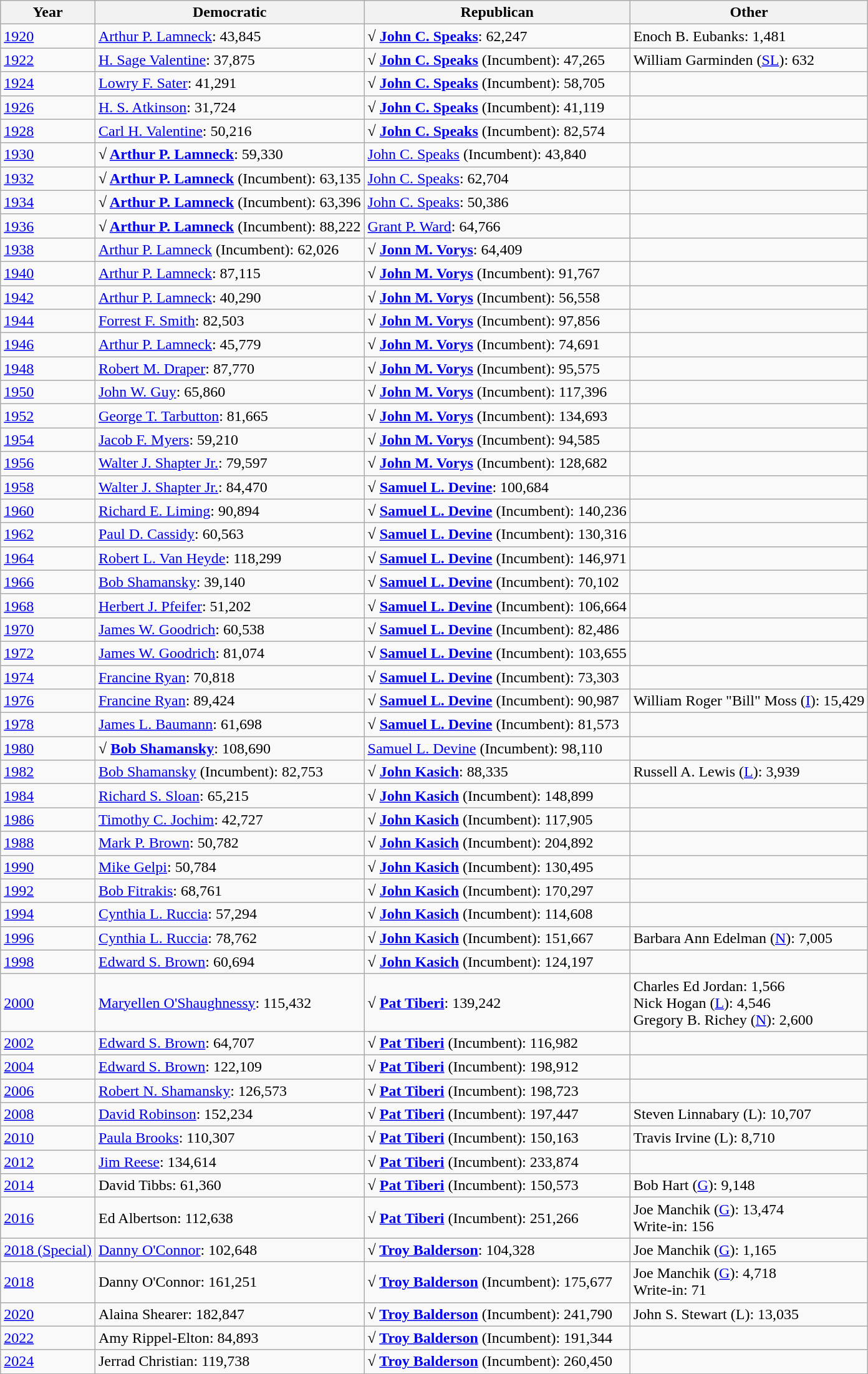<table class=wikitable>
<tr>
<th>Year</th>
<th>Democratic</th>
<th>Republican</th>
<th>Other</th>
</tr>
<tr>
<td><a href='#'>1920</a></td>
<td><a href='#'>Arthur P. Lamneck</a>: 43,845</td>
<td><strong>√ <a href='#'>John C. Speaks</a></strong>: 62,247</td>
<td>Enoch B. Eubanks: 1,481</td>
</tr>
<tr>
<td><a href='#'>1922</a></td>
<td><a href='#'>H. Sage Valentine</a>: 37,875</td>
<td><strong>√ <a href='#'>John C. Speaks</a></strong> (Incumbent): 47,265</td>
<td>William Garminden (<a href='#'>SL</a>): 632</td>
</tr>
<tr>
<td><a href='#'>1924</a></td>
<td><a href='#'>Lowry F. Sater</a>: 41,291</td>
<td><strong>√ <a href='#'>John C. Speaks</a></strong> (Incumbent): 58,705</td>
<td> </td>
</tr>
<tr>
<td><a href='#'>1926</a></td>
<td><a href='#'>H. S. Atkinson</a>: 31,724</td>
<td><strong>√ <a href='#'>John C. Speaks</a></strong> (Incumbent): 41,119</td>
<td> </td>
</tr>
<tr>
<td><a href='#'>1928</a></td>
<td><a href='#'>Carl H. Valentine</a>: 50,216</td>
<td><strong>√ <a href='#'>John C. Speaks</a></strong> (Incumbent): 82,574</td>
<td> </td>
</tr>
<tr>
<td><a href='#'>1930</a></td>
<td><strong>√ <a href='#'>Arthur P. Lamneck</a></strong>: 59,330</td>
<td><a href='#'>John C. Speaks</a> (Incumbent): 43,840</td>
<td> </td>
</tr>
<tr>
<td><a href='#'>1932</a></td>
<td><strong>√ <a href='#'>Arthur P. Lamneck</a></strong> (Incumbent): 63,135</td>
<td><a href='#'>John C. Speaks</a>: 62,704</td>
<td> </td>
</tr>
<tr>
<td><a href='#'>1934</a></td>
<td><strong>√ <a href='#'>Arthur P. Lamneck</a></strong> (Incumbent): 63,396</td>
<td><a href='#'>John C. Speaks</a>: 50,386</td>
<td> </td>
</tr>
<tr>
<td><a href='#'>1936</a></td>
<td><strong>√ <a href='#'>Arthur P. Lamneck</a></strong> (Incumbent): 88,222</td>
<td><a href='#'>Grant P. Ward</a>: 64,766</td>
<td> </td>
</tr>
<tr>
<td><a href='#'>1938</a></td>
<td><a href='#'>Arthur P. Lamneck</a> (Incumbent): 62,026</td>
<td><strong>√ <a href='#'>Jonn M. Vorys</a></strong>: 64,409</td>
<td> </td>
</tr>
<tr>
<td><a href='#'>1940</a></td>
<td><a href='#'>Arthur P. Lamneck</a>: 87,115</td>
<td><strong>√ <a href='#'>John M. Vorys</a></strong> (Incumbent): 91,767</td>
<td> </td>
</tr>
<tr>
<td><a href='#'>1942</a></td>
<td><a href='#'>Arthur P. Lamneck</a>: 40,290</td>
<td><strong>√ <a href='#'>John M. Vorys</a></strong> (Incumbent): 56,558</td>
<td> </td>
</tr>
<tr>
<td><a href='#'>1944</a></td>
<td><a href='#'>Forrest F. Smith</a>: 82,503</td>
<td><strong>√ <a href='#'>John M. Vorys</a></strong> (Incumbent): 97,856</td>
<td> </td>
</tr>
<tr>
<td><a href='#'>1946</a></td>
<td><a href='#'>Arthur P. Lamneck</a>: 45,779</td>
<td><strong>√ <a href='#'>John M. Vorys</a></strong> (Incumbent): 74,691</td>
<td> </td>
</tr>
<tr>
<td><a href='#'>1948</a></td>
<td><a href='#'>Robert M. Draper</a>: 87,770</td>
<td><strong>√ <a href='#'>John M. Vorys</a></strong> (Incumbent): 95,575</td>
<td> </td>
</tr>
<tr>
<td><a href='#'>1950</a></td>
<td><a href='#'>John W. Guy</a>: 65,860</td>
<td><strong>√ <a href='#'>John M. Vorys</a></strong> (Incumbent): 117,396</td>
<td> </td>
</tr>
<tr>
<td><a href='#'>1952</a></td>
<td><a href='#'>George T. Tarbutton</a>: 81,665</td>
<td><strong>√ <a href='#'>John M. Vorys</a></strong> (Incumbent): 134,693</td>
<td> </td>
</tr>
<tr>
<td><a href='#'>1954</a></td>
<td><a href='#'>Jacob F. Myers</a>: 59,210</td>
<td><strong>√ <a href='#'>John M. Vorys</a></strong> (Incumbent): 94,585</td>
<td> </td>
</tr>
<tr>
<td><a href='#'>1956</a></td>
<td><a href='#'>Walter J. Shapter Jr.</a>: 79,597</td>
<td><strong>√ <a href='#'>John M. Vorys</a></strong> (Incumbent): 128,682</td>
<td> </td>
</tr>
<tr>
<td><a href='#'>1958</a></td>
<td><a href='#'>Walter J. Shapter Jr.</a>: 84,470</td>
<td><strong>√ <a href='#'>Samuel L. Devine</a></strong>: 100,684</td>
<td> </td>
</tr>
<tr>
<td><a href='#'>1960</a></td>
<td><a href='#'>Richard E. Liming</a>: 90,894</td>
<td><strong>√ <a href='#'>Samuel L. Devine</a></strong> (Incumbent): 140,236</td>
<td> </td>
</tr>
<tr>
<td><a href='#'>1962</a></td>
<td><a href='#'>Paul D. Cassidy</a>: 60,563</td>
<td><strong>√ <a href='#'>Samuel L. Devine</a></strong> (Incumbent): 130,316</td>
<td> </td>
</tr>
<tr>
<td><a href='#'>1964</a></td>
<td><a href='#'>Robert L. Van Heyde</a>: 118,299</td>
<td><strong>√ <a href='#'>Samuel L. Devine</a></strong> (Incumbent): 146,971</td>
<td> </td>
</tr>
<tr>
<td><a href='#'>1966</a></td>
<td><a href='#'>Bob Shamansky</a>: 39,140</td>
<td><strong>√ <a href='#'>Samuel L. Devine</a></strong> (Incumbent): 70,102</td>
<td> </td>
</tr>
<tr>
<td><a href='#'>1968</a></td>
<td><a href='#'>Herbert J. Pfeifer</a>: 51,202</td>
<td><strong>√ <a href='#'>Samuel L. Devine</a></strong> (Incumbent): 106,664</td>
<td> </td>
</tr>
<tr>
<td><a href='#'>1970</a></td>
<td><a href='#'>James W. Goodrich</a>: 60,538</td>
<td><strong>√ <a href='#'>Samuel L. Devine</a></strong> (Incumbent): 82,486</td>
<td> </td>
</tr>
<tr>
<td><a href='#'>1972</a></td>
<td><a href='#'>James W. Goodrich</a>: 81,074</td>
<td><strong>√ <a href='#'>Samuel L. Devine</a></strong> (Incumbent): 103,655</td>
<td> </td>
</tr>
<tr>
<td><a href='#'>1974</a></td>
<td><a href='#'>Francine Ryan</a>: 70,818</td>
<td><strong>√ <a href='#'>Samuel L. Devine</a></strong> (Incumbent): 73,303</td>
<td> </td>
</tr>
<tr>
<td><a href='#'>1976</a></td>
<td><a href='#'>Francine Ryan</a>: 89,424</td>
<td><strong>√ <a href='#'>Samuel L. Devine</a></strong> (Incumbent): 90,987</td>
<td>William Roger "Bill" Moss (<a href='#'>I</a>): 15,429</td>
</tr>
<tr>
<td><a href='#'>1978</a></td>
<td><a href='#'>James L. Baumann</a>: 61,698</td>
<td><strong>√ <a href='#'>Samuel L. Devine</a></strong> (Incumbent): 81,573</td>
<td> </td>
</tr>
<tr>
<td><a href='#'>1980</a></td>
<td><strong>√ <a href='#'>Bob Shamansky</a></strong>: 108,690</td>
<td><a href='#'>Samuel L. Devine</a> (Incumbent): 98,110</td>
<td> </td>
</tr>
<tr>
<td><a href='#'>1982</a></td>
<td><a href='#'>Bob Shamansky</a> (Incumbent): 82,753</td>
<td><strong>√ <a href='#'>John Kasich</a></strong>: 88,335</td>
<td>Russell A. Lewis (<a href='#'>L</a>): 3,939</td>
</tr>
<tr>
<td><a href='#'>1984</a></td>
<td><a href='#'>Richard S. Sloan</a>: 65,215</td>
<td><strong>√ <a href='#'>John Kasich</a></strong> (Incumbent): 148,899</td>
<td> </td>
</tr>
<tr>
<td><a href='#'>1986</a></td>
<td><a href='#'>Timothy C. Jochim</a>: 42,727</td>
<td><strong>√ <a href='#'>John Kasich</a></strong> (Incumbent): 117,905</td>
<td> </td>
</tr>
<tr>
<td><a href='#'>1988</a></td>
<td><a href='#'>Mark P. Brown</a>: 50,782</td>
<td><strong>√ <a href='#'>John Kasich</a></strong> (Incumbent): 204,892</td>
<td> </td>
</tr>
<tr>
<td><a href='#'>1990</a></td>
<td><a href='#'>Mike Gelpi</a>: 50,784</td>
<td><strong>√ <a href='#'>John Kasich</a></strong> (Incumbent): 130,495</td>
<td> </td>
</tr>
<tr>
<td><a href='#'>1992</a></td>
<td><a href='#'>Bob Fitrakis</a>: 68,761</td>
<td><strong>√ <a href='#'>John Kasich</a></strong> (Incumbent): 170,297</td>
<td> </td>
</tr>
<tr>
<td><a href='#'>1994</a></td>
<td><a href='#'>Cynthia L. Ruccia</a>: 57,294</td>
<td><strong>√ <a href='#'>John Kasich</a></strong> (Incumbent): 114,608</td>
<td> </td>
</tr>
<tr>
<td><a href='#'>1996</a></td>
<td><a href='#'>Cynthia L. Ruccia</a>: 78,762</td>
<td><strong>√ <a href='#'>John Kasich</a></strong> (Incumbent): 151,667</td>
<td>Barbara Ann Edelman (<a href='#'>N</a>): 7,005</td>
</tr>
<tr>
<td><a href='#'>1998</a></td>
<td><a href='#'>Edward S. Brown</a>: 60,694</td>
<td><strong>√ <a href='#'>John Kasich</a></strong> (Incumbent): 124,197</td>
<td> </td>
</tr>
<tr>
<td><a href='#'>2000</a></td>
<td><a href='#'>Maryellen O'Shaughnessy</a>: 115,432</td>
<td><strong>√ <a href='#'>Pat Tiberi</a></strong>: 139,242</td>
<td>Charles Ed Jordan: 1,566<br>Nick Hogan (<a href='#'>L</a>): 4,546<br>Gregory B. Richey (<a href='#'>N</a>): 2,600</td>
</tr>
<tr>
<td><a href='#'>2002</a></td>
<td><a href='#'>Edward S. Brown</a>: 64,707</td>
<td><strong>√ <a href='#'>Pat Tiberi</a></strong> (Incumbent): 116,982</td>
<td> </td>
</tr>
<tr>
<td><a href='#'>2004</a></td>
<td><a href='#'>Edward S. Brown</a>: 122,109</td>
<td><strong>√ <a href='#'>Pat Tiberi</a></strong> (Incumbent): 198,912</td>
<td> </td>
</tr>
<tr>
<td><a href='#'>2006</a></td>
<td><a href='#'>Robert N. Shamansky</a>: 126,573</td>
<td><strong>√ <a href='#'>Pat Tiberi</a></strong> (Incumbent): 198,723</td>
<td> </td>
</tr>
<tr>
<td><a href='#'>2008</a></td>
<td><a href='#'>David Robinson</a>: 152,234</td>
<td><strong>√ <a href='#'>Pat Tiberi</a></strong> (Incumbent): 197,447</td>
<td>Steven Linnabary (L): 10,707</td>
</tr>
<tr>
<td><a href='#'>2010</a></td>
<td><a href='#'>Paula Brooks</a>: 110,307</td>
<td><strong>√ <a href='#'>Pat Tiberi</a></strong> (Incumbent): 150,163</td>
<td>Travis Irvine (L): 8,710</td>
</tr>
<tr>
<td><a href='#'>2012</a></td>
<td><a href='#'>Jim Reese</a>: 134,614</td>
<td><strong>√ <a href='#'>Pat Tiberi</a></strong> (Incumbent): 233,874</td>
<td> </td>
</tr>
<tr>
<td><a href='#'>2014</a></td>
<td>David Tibbs: 61,360</td>
<td><strong>√ <a href='#'>Pat Tiberi</a></strong> (Incumbent): 150,573</td>
<td>Bob Hart (<a href='#'>G</a>): 9,148</td>
</tr>
<tr>
<td><a href='#'>2016</a></td>
<td>Ed Albertson: 112,638</td>
<td><strong>√ <a href='#'>Pat Tiberi</a></strong> (Incumbent): 251,266</td>
<td>Joe Manchik (<a href='#'>G</a>): 13,474<br>Write-in: 156</td>
</tr>
<tr>
<td><a href='#'>2018 (Special)</a></td>
<td><a href='#'>Danny O'Connor</a>: 102,648</td>
<td><strong>√ <a href='#'>Troy Balderson</a></strong>: 104,328</td>
<td>Joe Manchik (<a href='#'>G</a>): 1,165</td>
</tr>
<tr>
<td><a href='#'>2018</a></td>
<td>Danny O'Connor: 161,251</td>
<td><strong>√ <a href='#'>Troy Balderson</a></strong> (Incumbent): 175,677</td>
<td>Joe Manchik (<a href='#'>G</a>): 4,718<br>Write-in: 71</td>
</tr>
<tr>
<td><a href='#'>2020</a></td>
<td>Alaina Shearer: 182,847</td>
<td><strong>√ <a href='#'>Troy Balderson</a></strong> (Incumbent): 241,790</td>
<td>John S. Stewart (L): 13,035</td>
</tr>
<tr>
<td><a href='#'>2022</a></td>
<td>Amy Rippel-Elton: 84,893</td>
<td><strong>√ <a href='#'>Troy Balderson</a></strong> (Incumbent): 191,344</td>
<td></td>
</tr>
<tr>
<td><a href='#'>2024</a></td>
<td>Jerrad Christian: 119,738</td>
<td><strong>√ <a href='#'>Troy Balderson</a></strong> (Incumbent): 260,450</td>
</tr>
</table>
